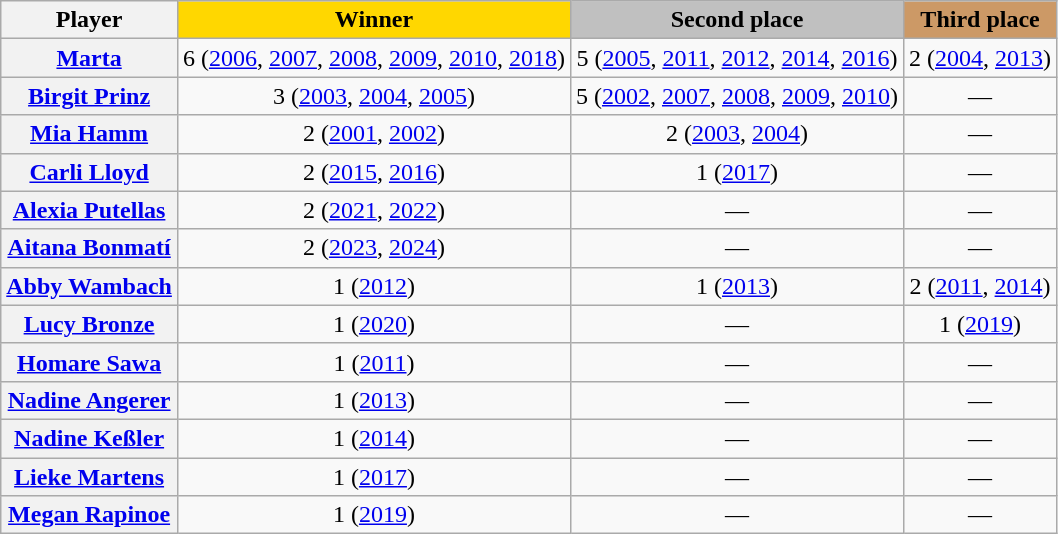<table class="wikitable sortable plainrowheaders">
<tr>
<th>Player</th>
<th scope=col style="background-color: gold">Winner</th>
<th scope=col style="background-color: silver">Second place</th>
<th scope=col style="background-color: #cc9966">Third place</th>
</tr>
<tr>
<th scope="row"> <a href='#'>Marta</a></th>
<td style="text-align: center">6 (<a href='#'>2006</a>, <a href='#'>2007</a>, <a href='#'>2008</a>, <a href='#'>2009</a>, <a href='#'>2010</a>, <a href='#'>2018</a>)</td>
<td style="text-align: center">5 (<a href='#'>2005</a>, <a href='#'>2011</a>, <a href='#'>2012</a>, <a href='#'>2014</a>, <a href='#'>2016</a>)</td>
<td style="text-align: center">2 (<a href='#'>2004</a>, <a href='#'>2013</a>)</td>
</tr>
<tr>
<th scope="row"> <a href='#'>Birgit Prinz</a></th>
<td style="text-align: center">3 (<a href='#'>2003</a>, <a href='#'>2004</a>, <a href='#'>2005</a>)</td>
<td style="text-align: center">5 (<a href='#'>2002</a>, <a href='#'>2007</a>, <a href='#'>2008</a>, <a href='#'>2009</a>, <a href='#'>2010</a>)</td>
<td style="text-align: center">—</td>
</tr>
<tr>
<th scope="row"> <a href='#'>Mia Hamm</a></th>
<td style="text-align: center">2 (<a href='#'>2001</a>, <a href='#'>2002</a>)</td>
<td style="text-align: center">2 (<a href='#'>2003</a>, <a href='#'>2004</a>)</td>
<td style="text-align: center">—</td>
</tr>
<tr>
<th scope="row"> <a href='#'>Carli Lloyd</a></th>
<td style="text-align: center">2 (<a href='#'>2015</a>, <a href='#'>2016</a>)</td>
<td style="text-align: center">1 (<a href='#'>2017</a>)</td>
<td style="text-align: center">—</td>
</tr>
<tr>
<th scope="row"> <a href='#'>Alexia Putellas</a></th>
<td style="text-align: center">2 (<a href='#'>2021</a>, <a href='#'>2022</a>)</td>
<td style="text-align: center">—</td>
<td style="text-align: center">—</td>
</tr>
<tr>
<th scope="row"> <a href='#'>Aitana Bonmatí</a></th>
<td style="text-align: center">2 (<a href='#'>2023</a>, <a href='#'>2024</a>)</td>
<td style="text-align: center">—</td>
<td style="text-align: center">—</td>
</tr>
<tr>
<th scope="row"> <a href='#'>Abby Wambach</a></th>
<td style="text-align: center">1 (<a href='#'>2012</a>)</td>
<td style="text-align: center">1 (<a href='#'>2013</a>)</td>
<td style="text-align: center">2 (<a href='#'>2011</a>, <a href='#'>2014</a>)</td>
</tr>
<tr>
<th scope="row"> <a href='#'>Lucy Bronze</a></th>
<td style="text-align: center">1 (<a href='#'>2020</a>)</td>
<td style="text-align: center">—</td>
<td style="text-align: center">1 (<a href='#'>2019</a>)</td>
</tr>
<tr>
<th scope="row"> <a href='#'>Homare Sawa</a></th>
<td style="text-align: center">1 (<a href='#'>2011</a>)</td>
<td style="text-align: center">—</td>
<td style="text-align: center">—</td>
</tr>
<tr>
<th scope="row"> <a href='#'>Nadine Angerer</a></th>
<td style="text-align: center">1 (<a href='#'>2013</a>)</td>
<td style="text-align: center">—</td>
<td style="text-align: center">—</td>
</tr>
<tr>
<th scope="row"> <a href='#'>Nadine Keßler</a></th>
<td style="text-align: center">1 (<a href='#'>2014</a>)</td>
<td style="text-align: center">—</td>
<td style="text-align: center">—</td>
</tr>
<tr>
<th scope="row"> <a href='#'>Lieke Martens</a></th>
<td style="text-align: center">1 (<a href='#'>2017</a>)</td>
<td style="text-align: center">—</td>
<td style="text-align: center">—</td>
</tr>
<tr>
<th scope="row"> <a href='#'>Megan Rapinoe</a></th>
<td style="text-align: center">1 (<a href='#'>2019</a>)</td>
<td style="text-align: center">—</td>
<td style="text-align: center">—</td>
</tr>
</table>
